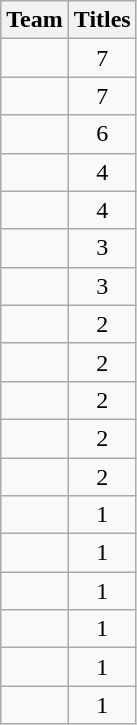<table class="wikitable sortable" style="text-align:center">
<tr>
<th>Team</th>
<th>Titles</th>
</tr>
<tr>
<td style=><strong></strong></td>
<td>7</td>
</tr>
<tr>
<td style=><strong></strong></td>
<td>7</td>
</tr>
<tr>
<td style=><strong></strong></td>
<td>6</td>
</tr>
<tr>
<td style=><strong></strong></td>
<td>4</td>
</tr>
<tr>
<td style=><strong></strong></td>
<td>4</td>
</tr>
<tr>
<td style=><strong></strong></td>
<td>3</td>
</tr>
<tr>
<td style=><strong></strong></td>
<td>3</td>
</tr>
<tr>
<td style=><strong></strong></td>
<td>2</td>
</tr>
<tr>
<td style=><strong></strong></td>
<td>2</td>
</tr>
<tr>
<td style=><strong></strong></td>
<td>2</td>
</tr>
<tr>
<td style=><strong></strong></td>
<td>2</td>
</tr>
<tr>
<td style=><strong></strong></td>
<td>2</td>
</tr>
<tr>
<td style=><strong></strong></td>
<td>1</td>
</tr>
<tr>
<td style=><strong></strong></td>
<td>1</td>
</tr>
<tr>
<td style=><strong></strong></td>
<td>1</td>
</tr>
<tr>
<td style=><strong></strong></td>
<td>1</td>
</tr>
<tr>
<td style=><strong></strong></td>
<td>1</td>
</tr>
<tr>
<td style=><strong></strong></td>
<td>1</td>
</tr>
</table>
